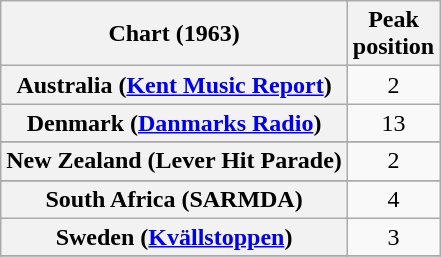<table class="wikitable sortable plainrowheaders" style="text-align:center">
<tr>
<th>Chart (1963)</th>
<th>Peak<br>position</th>
</tr>
<tr>
<th scope="row">Australia (<a href='#'>Kent Music Report</a>)</th>
<td>2</td>
</tr>
<tr>
<th scope="row">Denmark (<a href='#'>Danmarks Radio</a>)</th>
<td>13</td>
</tr>
<tr>
</tr>
<tr>
</tr>
<tr>
<th scope="row">New Zealand (Lever Hit Parade)</th>
<td>2</td>
</tr>
<tr>
</tr>
<tr>
<th scope="row">South Africa (SARMDA)</th>
<td>4</td>
</tr>
<tr>
<th scope="row">Sweden (<a href='#'>Kvällstoppen</a>)</th>
<td>3</td>
</tr>
<tr>
</tr>
</table>
